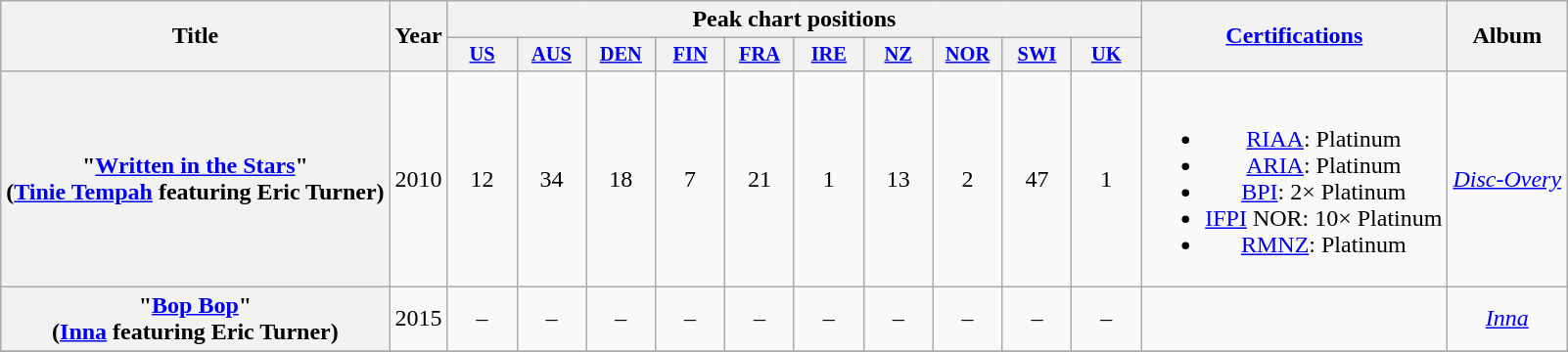<table class="wikitable plainrowheaders" style="text-align:center;" border="1">
<tr>
<th scope="col" rowspan="2">Title</th>
<th scope="col" rowspan="2">Year</th>
<th scope="col" colspan="10">Peak chart positions</th>
<th scope="col" rowspan="2"><a href='#'>Certifications</a></th>
<th scope="col" rowspan="2">Album</th>
</tr>
<tr>
<th scope="col" style="width:3em;font-size:85%;"><a href='#'>US</a></th>
<th scope="col" style="width:3em;font-size:85%;"><a href='#'>AUS</a></th>
<th scope="col" style="width:3em;font-size:85%;"><a href='#'>DEN</a></th>
<th scope="col" style="width:3em;font-size:85%;"><a href='#'>FIN</a></th>
<th scope="col" style="width:3em;font-size:85%;"><a href='#'>FRA</a></th>
<th scope="col" style="width:3em;font-size:85%;"><a href='#'>IRE</a></th>
<th scope="col" style="width:3em;font-size:85%;"><a href='#'>NZ</a></th>
<th scope="col" style="width:3em;font-size:85%;"><a href='#'>NOR</a></th>
<th scope="col" style="width:3em;font-size:85%;"><a href='#'>SWI</a></th>
<th scope="col" style="width:3em;font-size:85%;"><a href='#'>UK</a></th>
</tr>
<tr>
<th scope="row">"<a href='#'>Written in the Stars</a>" <br><span>(<a href='#'>Tinie Tempah</a> featuring Eric Turner)</span></th>
<td>2010</td>
<td>12</td>
<td>34</td>
<td>18</td>
<td>7</td>
<td>21</td>
<td>1</td>
<td>13</td>
<td>2</td>
<td>47</td>
<td>1</td>
<td><br><ul><li><a href='#'>RIAA</a>: Platinum</li><li><a href='#'>ARIA</a>: Platinum</li><li><a href='#'>BPI</a>: 2× Platinum</li><li><a href='#'>IFPI</a> NOR: 10× Platinum</li><li><a href='#'>RMNZ</a>: Platinum</li></ul></td>
<td><em><a href='#'>Disc-Overy</a></em></td>
</tr>
<tr>
<th scope="row">"<a href='#'>Bop Bop</a>" <br><span>(<a href='#'>Inna</a> featuring Eric Turner)</span></th>
<td>2015</td>
<td>–</td>
<td>–</td>
<td>–</td>
<td>–</td>
<td>–</td>
<td>–</td>
<td>–</td>
<td>–</td>
<td>–</td>
<td>–</td>
<td></td>
<td><em><a href='#'>Inna</a></em></td>
</tr>
<tr>
</tr>
</table>
